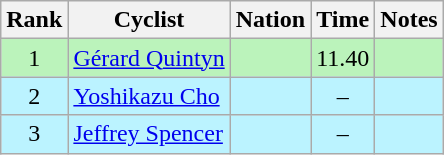<table class="wikitable sortable" style="text-align:center">
<tr>
<th>Rank</th>
<th>Cyclist</th>
<th>Nation</th>
<th>Time</th>
<th>Notes</th>
</tr>
<tr bgcolor=bbf3bb>
<td>1</td>
<td align=left data-sort-value="Quintyn, Gérard"><a href='#'>Gérard Quintyn</a></td>
<td align=left></td>
<td>11.40</td>
<td></td>
</tr>
<tr bgcolor=bbf3ff>
<td>2</td>
<td align=left data-sort-value="Cho, Yoshikazu"><a href='#'>Yoshikazu Cho</a></td>
<td align=left></td>
<td>–</td>
<td></td>
</tr>
<tr bgcolor=bbf3ff>
<td>3</td>
<td align=left data-sort-value="Spencer, Jeffrey"><a href='#'>Jeffrey Spencer</a></td>
<td align=left></td>
<td>–</td>
<td></td>
</tr>
</table>
